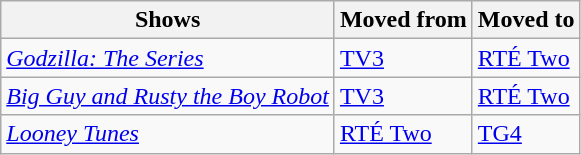<table class="wikitable">
<tr>
<th>Shows</th>
<th>Moved from</th>
<th>Moved to</th>
</tr>
<tr>
<td><em><a href='#'>Godzilla: The Series</a></em></td>
<td><a href='#'>TV3</a></td>
<td><a href='#'>RTÉ Two</a></td>
</tr>
<tr>
<td><em><a href='#'>Big Guy and Rusty the Boy Robot</a></em></td>
<td><a href='#'>TV3</a></td>
<td><a href='#'>RTÉ Two</a></td>
</tr>
<tr>
<td><em><a href='#'>Looney Tunes</a></em></td>
<td><a href='#'>RTÉ Two</a></td>
<td><a href='#'>TG4</a></td>
</tr>
</table>
